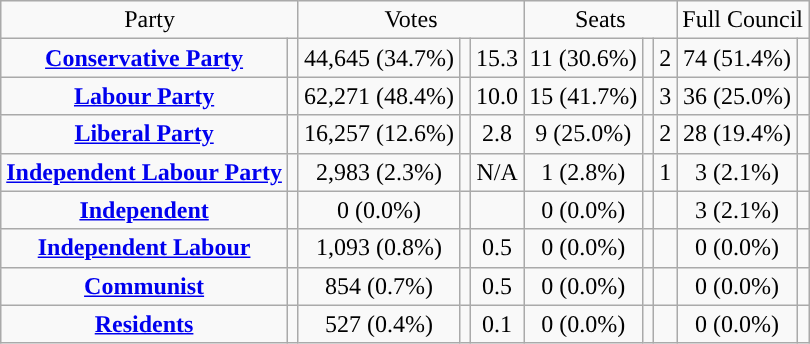<table class=wikitable style="text-align:center;">
<tr>
<td colspan=2>Party</td>
<td colspan=3>Votes</td>
<td colspan=3>Seats</td>
<td colspan=3>Full Council</td>
</tr>
<tr>
<td><strong><a href='#'>Conservative Party</a></strong></td>
<td style="background:"></td>
<td>44,645 (34.7%)</td>
<td></td>
<td> 15.3</td>
<td>11 (30.6%)</td>
<td></td>
<td> 2</td>
<td>74 (51.4%)</td>
<td></td>
</tr>
<tr>
<td><strong><a href='#'>Labour Party</a></strong></td>
<td style="background:"></td>
<td>62,271 (48.4%)</td>
<td></td>
<td> 10.0</td>
<td>15 (41.7%)</td>
<td></td>
<td> 3</td>
<td>36 (25.0%)</td>
<td></td>
</tr>
<tr>
<td><strong><a href='#'>Liberal Party</a></strong></td>
<td style="background:"></td>
<td>16,257 (12.6%)</td>
<td></td>
<td> 2.8</td>
<td>9 (25.0%)</td>
<td></td>
<td> 2</td>
<td>28 (19.4%)</td>
<td></td>
</tr>
<tr>
<td><strong><a href='#'>Independent Labour Party</a></strong></td>
<td style="background:"></td>
<td>2,983 (2.3%)</td>
<td></td>
<td>N/A</td>
<td>1 (2.8%)</td>
<td></td>
<td> 1</td>
<td>3 (2.1%)</td>
<td></td>
</tr>
<tr>
<td><strong><a href='#'>Independent</a></strong></td>
<td style="background:"></td>
<td>0 (0.0%)</td>
<td></td>
<td></td>
<td>0 (0.0%)</td>
<td></td>
<td></td>
<td>3 (2.1%)</td>
<td></td>
</tr>
<tr>
<td><strong><a href='#'>Independent Labour</a></strong></td>
<td style="background:"></td>
<td>1,093 (0.8%)</td>
<td></td>
<td> 0.5</td>
<td>0 (0.0%)</td>
<td></td>
<td></td>
<td>0 (0.0%)</td>
<td></td>
</tr>
<tr>
<td><strong><a href='#'>Communist</a></strong></td>
<td style="background:"></td>
<td>854 (0.7%)</td>
<td></td>
<td> 0.5</td>
<td>0 (0.0%)</td>
<td></td>
<td></td>
<td>0 (0.0%)</td>
<td></td>
</tr>
<tr>
<td><strong><a href='#'>Residents</a></strong></td>
<td style="background:"></td>
<td>527 (0.4%)</td>
<td></td>
<td> 0.1</td>
<td>0 (0.0%)</td>
<td></td>
<td></td>
<td>0 (0.0%)</td>
<td></td>
</tr>
</table>
